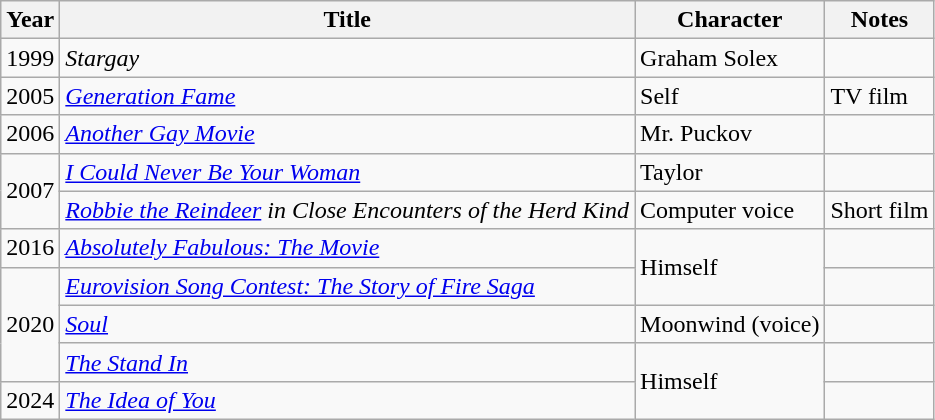<table class="wikitable sortable">
<tr>
<th>Year</th>
<th>Title</th>
<th>Character</th>
<th>Notes</th>
</tr>
<tr>
<td>1999</td>
<td><em>Stargay</em></td>
<td>Graham Solex</td>
<td></td>
</tr>
<tr>
<td>2005</td>
<td><em><a href='#'>Generation Fame</a></em></td>
<td>Self</td>
<td>TV film</td>
</tr>
<tr>
<td>2006</td>
<td><em><a href='#'>Another Gay Movie</a></em></td>
<td>Mr. Puckov</td>
<td></td>
</tr>
<tr>
<td rowspan="2">2007</td>
<td><em><a href='#'>I Could Never Be Your Woman</a></em></td>
<td>Taylor</td>
<td></td>
</tr>
<tr>
<td><em><a href='#'>Robbie the Reindeer</a> in Close Encounters of the Herd Kind</em></td>
<td>Computer voice</td>
<td>Short film</td>
</tr>
<tr>
<td>2016</td>
<td><em><a href='#'>Absolutely Fabulous: The Movie</a></em></td>
<td rowspan="2">Himself</td>
<td></td>
</tr>
<tr>
<td rowspan="3">2020</td>
<td><em><a href='#'>Eurovision Song Contest: The Story of Fire Saga</a></em></td>
<td></td>
</tr>
<tr>
<td><em><a href='#'>Soul</a></em></td>
<td>Moonwind (voice)</td>
<td></td>
</tr>
<tr>
<td><em><a href='#'>The Stand In</a></em></td>
<td rowspan="2">Himself</td>
<td></td>
</tr>
<tr>
<td>2024</td>
<td><em><a href='#'>The Idea of You</a></em></td>
<td></td>
</tr>
</table>
